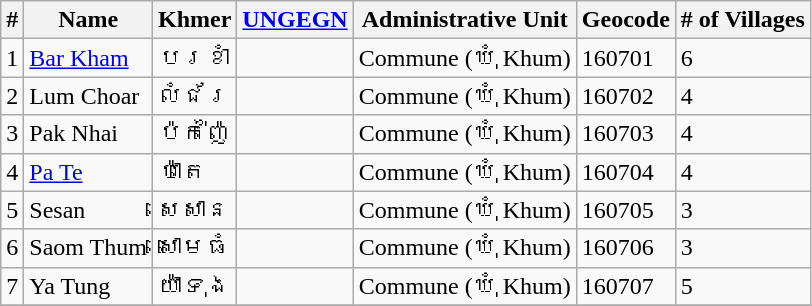<table class="wikitable sortable">
<tr>
<th>#</th>
<th>Name</th>
<th>Khmer</th>
<th><a href='#'>UNGEGN</a></th>
<th>Administrative Unit</th>
<th>Geocode</th>
<th># of Villages</th>
</tr>
<tr>
<td>1</td>
<td><a href='#'>Bar Kham</a></td>
<td>បរខាំ</td>
<td></td>
<td>Commune (ឃុំ Khum)</td>
<td>160701</td>
<td>6</td>
</tr>
<tr>
<td>2</td>
<td>Lum Choar</td>
<td>លំជ័រ</td>
<td></td>
<td>Commune (ឃុំ Khum)</td>
<td>160702</td>
<td>4</td>
</tr>
<tr>
<td>3</td>
<td>Pak Nhai</td>
<td>ប៉ក់ញ៉ៃ</td>
<td></td>
<td>Commune (ឃុំ Khum)</td>
<td>160703</td>
<td>4</td>
</tr>
<tr>
<td>4</td>
<td><a href='#'>Pa Te</a></td>
<td>ប៉ាតេ</td>
<td></td>
<td>Commune (ឃុំ Khum)</td>
<td>160704</td>
<td>4</td>
</tr>
<tr>
<td>5</td>
<td>Sesan</td>
<td>សេសាន</td>
<td></td>
<td>Commune (ឃុំ Khum)</td>
<td>160705</td>
<td>3</td>
</tr>
<tr>
<td>6</td>
<td>Saom Thum</td>
<td>សោមធំ</td>
<td></td>
<td>Commune (ឃុំ Khum)</td>
<td>160706</td>
<td>3</td>
</tr>
<tr>
<td>7</td>
<td>Ya Tung</td>
<td>យ៉ាទុង</td>
<td></td>
<td>Commune (ឃុំ Khum)</td>
<td>160707</td>
<td>5</td>
</tr>
<tr>
</tr>
</table>
